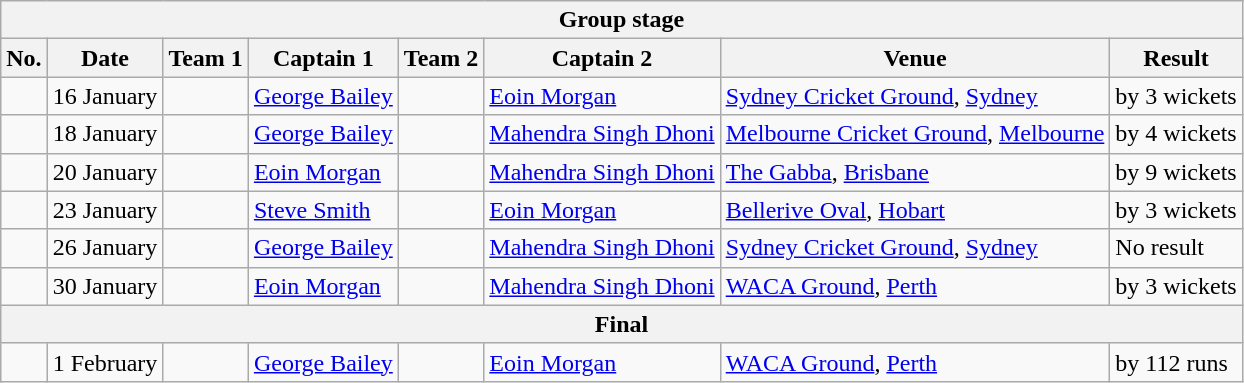<table class="wikitable">
<tr>
<th colspan="9">Group stage</th>
</tr>
<tr>
<th>No.</th>
<th>Date</th>
<th>Team 1</th>
<th>Captain 1</th>
<th>Team 2</th>
<th>Captain 2</th>
<th>Venue</th>
<th>Result</th>
</tr>
<tr>
<td></td>
<td>16 January</td>
<td></td>
<td><a href='#'>George Bailey</a></td>
<td></td>
<td><a href='#'>Eoin Morgan</a></td>
<td><a href='#'>Sydney Cricket Ground</a>, <a href='#'>Sydney</a></td>
<td> by 3 wickets</td>
</tr>
<tr>
<td></td>
<td>18 January</td>
<td></td>
<td><a href='#'>George Bailey</a></td>
<td></td>
<td><a href='#'>Mahendra Singh Dhoni</a></td>
<td><a href='#'>Melbourne Cricket Ground</a>, <a href='#'>Melbourne</a></td>
<td> by 4 wickets</td>
</tr>
<tr>
<td></td>
<td>20 January</td>
<td></td>
<td><a href='#'>Eoin Morgan</a></td>
<td></td>
<td><a href='#'>Mahendra Singh Dhoni</a></td>
<td><a href='#'>The Gabba</a>, <a href='#'>Brisbane</a></td>
<td> by 9 wickets</td>
</tr>
<tr>
<td></td>
<td>23 January</td>
<td></td>
<td><a href='#'>Steve Smith</a></td>
<td></td>
<td><a href='#'>Eoin Morgan</a></td>
<td><a href='#'>Bellerive Oval</a>, <a href='#'>Hobart</a></td>
<td> by 3 wickets</td>
</tr>
<tr>
<td></td>
<td>26 January</td>
<td></td>
<td><a href='#'>George Bailey</a></td>
<td></td>
<td><a href='#'>Mahendra Singh Dhoni</a></td>
<td><a href='#'>Sydney Cricket Ground</a>, <a href='#'>Sydney</a></td>
<td>No result</td>
</tr>
<tr>
<td></td>
<td>30 January</td>
<td></td>
<td><a href='#'>Eoin Morgan</a></td>
<td></td>
<td><a href='#'>Mahendra Singh Dhoni</a></td>
<td><a href='#'>WACA Ground</a>, <a href='#'>Perth</a></td>
<td> by 3 wickets</td>
</tr>
<tr>
<th colspan="9">Final</th>
</tr>
<tr>
<td></td>
<td>1 February</td>
<td></td>
<td><a href='#'>George Bailey</a></td>
<td></td>
<td><a href='#'>Eoin Morgan</a></td>
<td><a href='#'>WACA Ground</a>, <a href='#'>Perth</a></td>
<td> by 112 runs</td>
</tr>
</table>
